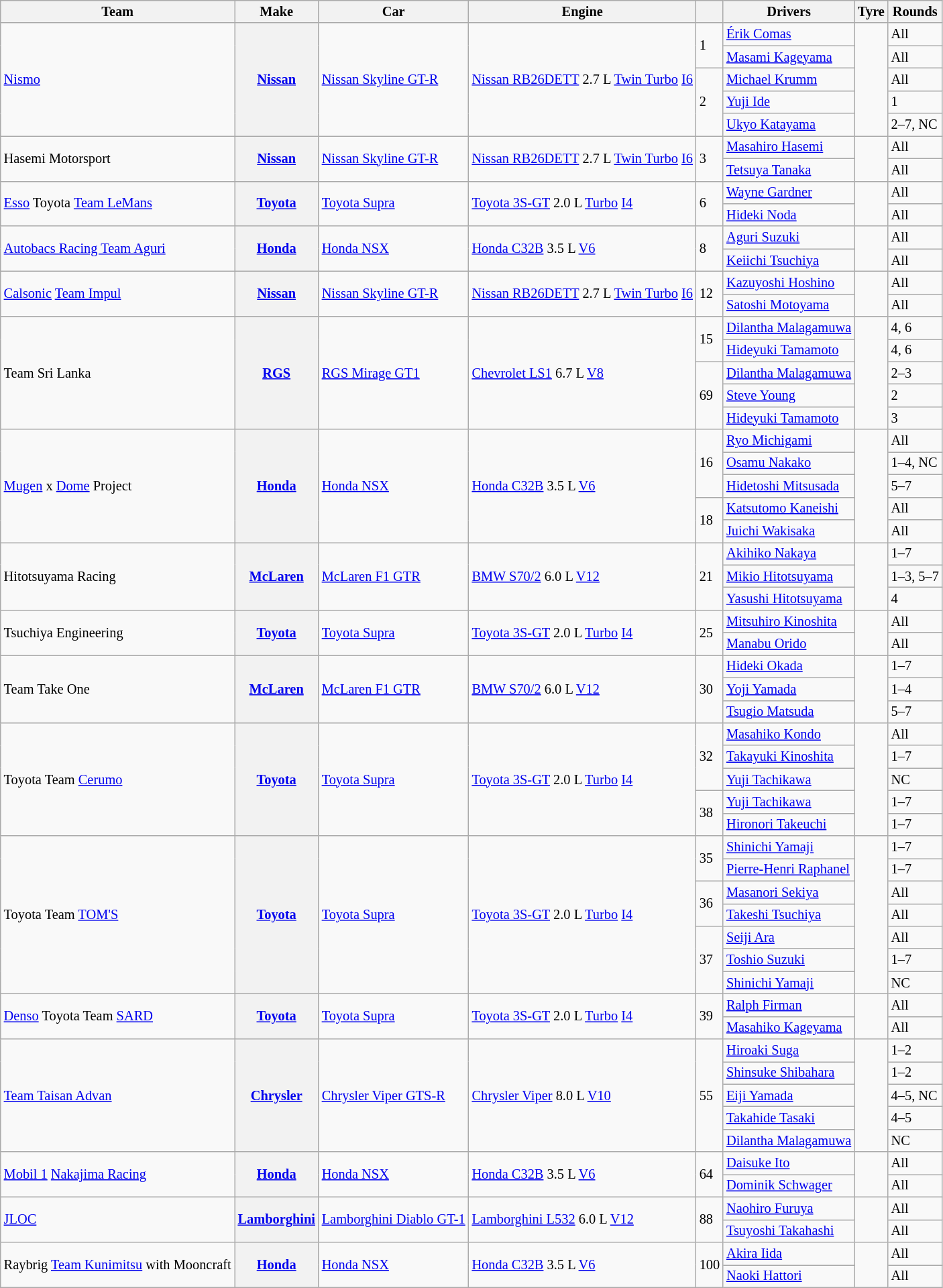<table class="wikitable" style="font-size: 85%;">
<tr>
<th>Team</th>
<th>Make</th>
<th>Car</th>
<th>Engine</th>
<th></th>
<th>Drivers</th>
<th>Tyre</th>
<th>Rounds</th>
</tr>
<tr>
<td rowspan=5><a href='#'>Nismo</a></td>
<th rowspan=5><a href='#'>Nissan</a></th>
<td rowspan=5><a href='#'>Nissan Skyline GT-R</a></td>
<td rowspan=5><a href='#'>Nissan RB26DETT</a> 2.7 L <a href='#'>Twin Turbo</a> <a href='#'>I6</a></td>
<td rowspan=2>1</td>
<td> <a href='#'>Érik Comas</a></td>
<td rowspan=5 align="center"></td>
<td>All</td>
</tr>
<tr>
<td> <a href='#'>Masami Kageyama</a></td>
<td>All</td>
</tr>
<tr>
<td rowspan=3>2</td>
<td> <a href='#'>Michael Krumm</a></td>
<td>All</td>
</tr>
<tr>
<td> <a href='#'>Yuji Ide</a></td>
<td>1</td>
</tr>
<tr>
<td> <a href='#'>Ukyo Katayama</a></td>
<td>2–7, NC</td>
</tr>
<tr>
<td rowspan=2>Hasemi Motorsport</td>
<th rowspan=2><a href='#'>Nissan</a></th>
<td rowspan=2><a href='#'>Nissan Skyline GT-R</a></td>
<td rowspan=2><a href='#'>Nissan RB26DETT</a> 2.7 L <a href='#'>Twin Turbo</a> <a href='#'>I6</a></td>
<td rowspan=2>3</td>
<td> <a href='#'>Masahiro Hasemi</a></td>
<td rowspan=2 align="center"></td>
<td>All</td>
</tr>
<tr>
<td> <a href='#'>Tetsuya Tanaka</a></td>
<td>All</td>
</tr>
<tr>
<td rowspan=2><a href='#'>Esso</a> Toyota <a href='#'>Team LeMans</a></td>
<th rowspan=2><a href='#'>Toyota</a></th>
<td rowspan=2><a href='#'>Toyota Supra</a></td>
<td rowspan=2><a href='#'>Toyota 3S-GT</a> 2.0 L <a href='#'>Turbo</a> <a href='#'>I4</a></td>
<td rowspan=2>6</td>
<td> <a href='#'>Wayne Gardner</a></td>
<td rowspan=2 align="center"></td>
<td>All</td>
</tr>
<tr>
<td> <a href='#'>Hideki Noda</a></td>
<td>All</td>
</tr>
<tr>
<td rowspan=2><a href='#'>Autobacs Racing Team Aguri</a></td>
<th rowspan=2><a href='#'>Honda</a></th>
<td rowspan=2><a href='#'>Honda NSX</a></td>
<td rowspan=2><a href='#'>Honda C32B</a> 3.5 L <a href='#'>V6</a></td>
<td rowspan=2>8</td>
<td> <a href='#'>Aguri Suzuki</a></td>
<td rowspan=2 align="center"></td>
<td>All</td>
</tr>
<tr>
<td> <a href='#'>Keiichi Tsuchiya</a></td>
<td>All</td>
</tr>
<tr>
<td rowspan=2><a href='#'>Calsonic</a> <a href='#'>Team Impul</a></td>
<th rowspan=2><a href='#'>Nissan</a></th>
<td rowspan=2><a href='#'>Nissan Skyline GT-R</a></td>
<td rowspan=2><a href='#'>Nissan RB26DETT</a> 2.7 L <a href='#'>Twin Turbo</a> <a href='#'>I6</a></td>
<td rowspan=2>12</td>
<td> <a href='#'>Kazuyoshi Hoshino</a></td>
<td rowspan=2 align="center"></td>
<td>All</td>
</tr>
<tr>
<td> <a href='#'>Satoshi Motoyama</a></td>
<td>All</td>
</tr>
<tr>
<td rowspan=5>Team Sri Lanka</td>
<th rowspan=5><a href='#'>RGS</a></th>
<td rowspan=5><a href='#'>RGS Mirage GT1</a></td>
<td rowspan=5><a href='#'>Chevrolet LS1</a> 6.7 L <a href='#'>V8</a></td>
<td rowspan=2>15</td>
<td> <a href='#'>Dilantha Malagamuwa</a></td>
<td rowspan=5 align="center"></td>
<td>4, 6</td>
</tr>
<tr>
<td> <a href='#'>Hideyuki Tamamoto</a></td>
<td>4, 6</td>
</tr>
<tr>
<td rowspan=3>69</td>
<td> <a href='#'>Dilantha Malagamuwa</a></td>
<td>2–3</td>
</tr>
<tr>
<td> <a href='#'>Steve Young</a></td>
<td>2</td>
</tr>
<tr>
<td> <a href='#'>Hideyuki Tamamoto</a></td>
<td>3</td>
</tr>
<tr>
<td rowspan=5><a href='#'>Mugen</a> x <a href='#'>Dome</a> Project</td>
<th rowspan=5><a href='#'>Honda</a></th>
<td rowspan=5><a href='#'>Honda NSX</a></td>
<td rowspan=5><a href='#'>Honda C32B</a> 3.5 L <a href='#'>V6</a></td>
<td rowspan=3>16</td>
<td> <a href='#'>Ryo Michigami</a></td>
<td rowspan=5 align="center"></td>
<td>All</td>
</tr>
<tr>
<td> <a href='#'>Osamu Nakako</a></td>
<td>1–4, NC</td>
</tr>
<tr>
<td> <a href='#'>Hidetoshi Mitsusada</a></td>
<td>5–7</td>
</tr>
<tr>
<td rowspan=2>18</td>
<td> <a href='#'>Katsutomo Kaneishi</a></td>
<td>All</td>
</tr>
<tr>
<td> <a href='#'>Juichi Wakisaka</a></td>
<td>All</td>
</tr>
<tr>
<td rowspan=3>Hitotsuyama Racing</td>
<th rowspan=3><a href='#'>McLaren</a></th>
<td rowspan=3><a href='#'>McLaren F1 GTR</a></td>
<td rowspan=3><a href='#'>BMW S70/2</a> 6.0 L <a href='#'>V12</a></td>
<td rowspan=3>21</td>
<td> <a href='#'>Akihiko Nakaya</a></td>
<td rowspan=3 align="center"></td>
<td>1–7</td>
</tr>
<tr>
<td> <a href='#'>Mikio Hitotsuyama</a></td>
<td>1–3, 5–7</td>
</tr>
<tr>
<td> <a href='#'>Yasushi Hitotsuyama</a></td>
<td>4</td>
</tr>
<tr>
<td rowspan=2>Tsuchiya Engineering</td>
<th rowspan=2><a href='#'>Toyota</a></th>
<td rowspan=2><a href='#'>Toyota Supra</a></td>
<td rowspan=2><a href='#'>Toyota 3S-GT</a> 2.0 L <a href='#'>Turbo</a> <a href='#'>I4</a></td>
<td rowspan=2>25</td>
<td> <a href='#'>Mitsuhiro Kinoshita</a></td>
<td rowspan=2 align="center"></td>
<td>All</td>
</tr>
<tr>
<td> <a href='#'>Manabu Orido</a></td>
<td>All</td>
</tr>
<tr>
<td rowspan=3>Team Take One</td>
<th rowspan=3><a href='#'>McLaren</a></th>
<td rowspan=3><a href='#'>McLaren F1 GTR</a></td>
<td rowspan=3><a href='#'>BMW S70/2</a> 6.0 L <a href='#'>V12</a></td>
<td rowspan=3>30</td>
<td> <a href='#'>Hideki Okada</a></td>
<td rowspan=3 align="center"></td>
<td>1–7</td>
</tr>
<tr>
<td> <a href='#'>Yoji Yamada</a></td>
<td>1–4</td>
</tr>
<tr>
<td> <a href='#'>Tsugio Matsuda</a></td>
<td>5–7</td>
</tr>
<tr>
<td rowspan=5>Toyota Team <a href='#'>Cerumo</a></td>
<th rowspan=5><a href='#'>Toyota</a></th>
<td rowspan=5><a href='#'>Toyota Supra</a></td>
<td rowspan=5><a href='#'>Toyota 3S-GT</a> 2.0 L <a href='#'>Turbo</a> <a href='#'>I4</a></td>
<td rowspan=3>32</td>
<td> <a href='#'>Masahiko Kondo</a></td>
<td rowspan=5 align="center"></td>
<td>All</td>
</tr>
<tr>
<td> <a href='#'>Takayuki Kinoshita</a></td>
<td>1–7</td>
</tr>
<tr>
<td> <a href='#'>Yuji Tachikawa</a></td>
<td>NC</td>
</tr>
<tr>
<td rowspan=2>38</td>
<td> <a href='#'>Yuji Tachikawa</a></td>
<td>1–7</td>
</tr>
<tr>
<td> <a href='#'>Hironori Takeuchi</a></td>
<td>1–7</td>
</tr>
<tr>
<td rowspan=7>Toyota Team <a href='#'>TOM'S</a></td>
<th rowspan=7><a href='#'>Toyota</a></th>
<td rowspan=7><a href='#'>Toyota Supra</a></td>
<td rowspan=7><a href='#'>Toyota 3S-GT</a> 2.0 L <a href='#'>Turbo</a> <a href='#'>I4</a></td>
<td rowspan=2>35</td>
<td> <a href='#'>Shinichi Yamaji</a></td>
<td rowspan=7 align="center"></td>
<td>1–7</td>
</tr>
<tr>
<td> <a href='#'>Pierre-Henri Raphanel</a></td>
<td>1–7</td>
</tr>
<tr>
<td rowspan=2>36</td>
<td> <a href='#'>Masanori Sekiya</a></td>
<td>All</td>
</tr>
<tr>
<td> <a href='#'>Takeshi Tsuchiya</a></td>
<td>All</td>
</tr>
<tr>
<td rowspan=3>37</td>
<td> <a href='#'>Seiji Ara</a></td>
<td>All</td>
</tr>
<tr>
<td> <a href='#'>Toshio Suzuki</a></td>
<td>1–7</td>
</tr>
<tr>
<td> <a href='#'>Shinichi Yamaji</a></td>
<td>NC</td>
</tr>
<tr>
<td rowspan=2><a href='#'>Denso</a> Toyota Team <a href='#'>SARD</a></td>
<th rowspan=2><a href='#'>Toyota</a></th>
<td rowspan=2><a href='#'>Toyota Supra</a></td>
<td rowspan=2><a href='#'>Toyota 3S-GT</a> 2.0 L <a href='#'>Turbo</a> <a href='#'>I4</a></td>
<td rowspan=2>39</td>
<td> <a href='#'>Ralph Firman</a></td>
<td rowspan=2 align="center"></td>
<td>All</td>
</tr>
<tr>
<td> <a href='#'>Masahiko Kageyama</a></td>
<td>All</td>
</tr>
<tr>
<td rowspan=5><a href='#'>Team Taisan Advan</a></td>
<th rowspan=5><a href='#'>Chrysler</a></th>
<td rowspan=5><a href='#'>Chrysler Viper GTS-R</a></td>
<td rowspan=5><a href='#'>Chrysler Viper</a> 8.0 L <a href='#'>V10</a></td>
<td rowspan=5>55</td>
<td> <a href='#'>Hiroaki Suga</a></td>
<td rowspan=5 align="center"></td>
<td>1–2</td>
</tr>
<tr>
<td> <a href='#'>Shinsuke Shibahara</a></td>
<td>1–2</td>
</tr>
<tr>
<td> <a href='#'>Eiji Yamada</a></td>
<td>4–5, NC</td>
</tr>
<tr>
<td> <a href='#'>Takahide Tasaki</a></td>
<td>4–5</td>
</tr>
<tr>
<td> <a href='#'>Dilantha Malagamuwa</a></td>
<td>NC</td>
</tr>
<tr>
<td rowspan=2><a href='#'>Mobil 1</a> <a href='#'>Nakajima Racing</a></td>
<th rowspan=2><a href='#'>Honda</a></th>
<td rowspan=2><a href='#'>Honda NSX</a></td>
<td rowspan=2><a href='#'>Honda C32B</a> 3.5 L <a href='#'>V6</a></td>
<td rowspan=2>64</td>
<td> <a href='#'>Daisuke Ito</a></td>
<td rowspan=2 align="center"></td>
<td>All</td>
</tr>
<tr>
<td> <a href='#'>Dominik Schwager</a></td>
<td>All</td>
</tr>
<tr>
<td rowspan=2><a href='#'>JLOC</a></td>
<th rowspan=2><a href='#'>Lamborghini</a></th>
<td rowspan=2><a href='#'>Lamborghini Diablo GT-1</a></td>
<td rowspan=2><a href='#'>Lamborghini L532</a> 6.0 L <a href='#'>V12</a></td>
<td rowspan=2>88</td>
<td> <a href='#'>Naohiro Furuya</a></td>
<td rowspan=2 align="center"></td>
<td>All</td>
</tr>
<tr>
<td> <a href='#'>Tsuyoshi Takahashi</a></td>
<td>All</td>
</tr>
<tr>
<td rowspan=2>Raybrig <a href='#'>Team Kunimitsu</a> with Mooncraft</td>
<th rowspan=2><a href='#'>Honda</a></th>
<td rowspan=2><a href='#'>Honda NSX</a></td>
<td rowspan=2><a href='#'>Honda C32B</a> 3.5 L <a href='#'>V6</a></td>
<td rowspan=2>100</td>
<td> <a href='#'>Akira Iida</a></td>
<td rowspan=2 align="center"></td>
<td>All</td>
</tr>
<tr>
<td> <a href='#'>Naoki Hattori</a></td>
<td>All</td>
</tr>
</table>
